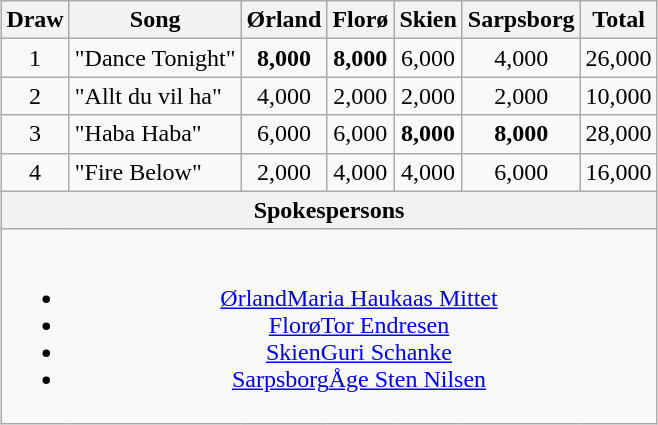<table class="wikitable collapsible" style="margin: 1em auto 1em auto; text-align:center;">
<tr>
<th>Draw</th>
<th>Song</th>
<th>Ørland</th>
<th>Florø</th>
<th>Skien</th>
<th>Sarpsborg</th>
<th>Total</th>
</tr>
<tr>
<td>1</td>
<td style="text-align:left;">"Dance Tonight"</td>
<td><strong>8,000</strong></td>
<td><strong>8,000</strong></td>
<td>6,000</td>
<td>4,000</td>
<td>26,000</td>
</tr>
<tr>
<td>2</td>
<td style="text-align:left;">"Allt du vil ha"</td>
<td>4,000</td>
<td>2,000</td>
<td>2,000</td>
<td>2,000</td>
<td>10,000</td>
</tr>
<tr>
<td>3</td>
<td style="text-align:left;">"Haba Haba"</td>
<td>6,000</td>
<td>6,000</td>
<td><strong>8,000</strong></td>
<td><strong>8,000</strong></td>
<td>28,000</td>
</tr>
<tr>
<td>4</td>
<td style="text-align:left;">"Fire Below"</td>
<td>2,000</td>
<td>4,000</td>
<td>4,000</td>
<td>6,000</td>
<td>16,000</td>
</tr>
<tr>
<th colspan="7">Spokespersons</th>
</tr>
<tr>
<td colspan="7"><br><ul><li><a href='#'>Ørland</a><a href='#'>Maria Haukaas Mittet</a></li><li><a href='#'>Florø</a><a href='#'>Tor Endresen</a></li><li><a href='#'>Skien</a><a href='#'>Guri Schanke</a></li><li><a href='#'>Sarpsborg</a><a href='#'>Åge Sten Nilsen</a></li></ul></td>
</tr>
</table>
